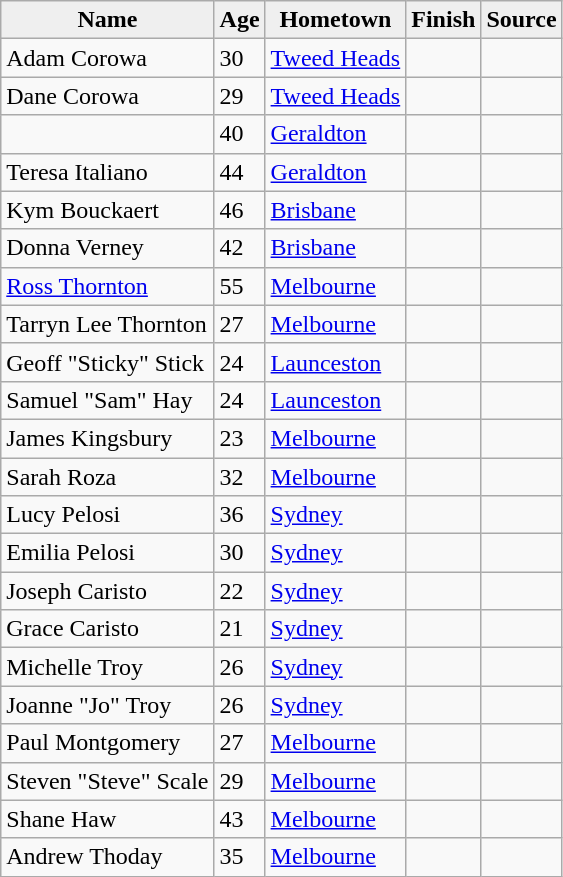<table class="wikitable sortable">
<tr>
<th style="background:#efefef;">Name</th>
<th style="background:#efefef;">Age</th>
<th style="background:#efefef;">Hometown</th>
<th style="background:#efefef;">Finish</th>
<th style="background:#efefef;">Source</th>
</tr>
<tr>
<td>Adam Corowa</td>
<td>30</td>
<td><a href='#'>Tweed Heads</a></td>
<td></td>
<td align="center"></td>
</tr>
<tr>
<td>Dane Corowa</td>
<td>29</td>
<td><a href='#'>Tweed Heads</a></td>
<td></td>
<td align="center"></td>
</tr>
<tr>
<td></td>
<td>40</td>
<td><a href='#'>Geraldton</a></td>
<td></td>
<td align="center"></td>
</tr>
<tr>
<td>Teresa Italiano</td>
<td>44</td>
<td><a href='#'>Geraldton</a></td>
<td></td>
<td align="center"></td>
</tr>
<tr>
<td>Kym Bouckaert</td>
<td>46</td>
<td><a href='#'>Brisbane</a></td>
<td></td>
<td align="center"></td>
</tr>
<tr>
<td>Donna Verney</td>
<td>42</td>
<td><a href='#'>Brisbane</a></td>
<td></td>
<td align="center"></td>
</tr>
<tr>
<td><a href='#'>Ross Thornton</a></td>
<td>55</td>
<td><a href='#'>Melbourne</a></td>
<td></td>
<td align="center"></td>
</tr>
<tr>
<td>Tarryn Lee Thornton</td>
<td>27</td>
<td><a href='#'>Melbourne</a></td>
<td></td>
<td align="center"></td>
</tr>
<tr>
<td>Geoff "Sticky" Stick</td>
<td>24</td>
<td><a href='#'>Launceston</a></td>
<td></td>
<td align="center"></td>
</tr>
<tr>
<td>Samuel "Sam" Hay</td>
<td>24</td>
<td><a href='#'>Launceston</a></td>
<td></td>
<td align="center"></td>
</tr>
<tr>
<td>James Kingsbury</td>
<td>23</td>
<td><a href='#'>Melbourne</a></td>
<td></td>
<td align="center"></td>
</tr>
<tr>
<td>Sarah Roza</td>
<td>32</td>
<td><a href='#'>Melbourne</a></td>
<td></td>
<td align="center"></td>
</tr>
<tr>
<td>Lucy Pelosi</td>
<td>36</td>
<td><a href='#'>Sydney</a></td>
<td></td>
<td align="center"></td>
</tr>
<tr>
<td>Emilia Pelosi</td>
<td>30</td>
<td><a href='#'>Sydney</a></td>
<td></td>
<td align="center"></td>
</tr>
<tr>
<td>Joseph Caristo</td>
<td>22</td>
<td><a href='#'>Sydney</a></td>
<td></td>
<td align="center"></td>
</tr>
<tr>
<td>Grace Caristo</td>
<td>21</td>
<td><a href='#'>Sydney</a></td>
<td></td>
<td align="center"></td>
</tr>
<tr>
<td>Michelle Troy</td>
<td>26</td>
<td><a href='#'>Sydney</a></td>
<td></td>
<td align="center"></td>
</tr>
<tr>
<td>Joanne "Jo"  Troy</td>
<td>26</td>
<td><a href='#'>Sydney</a></td>
<td></td>
<td align="center"></td>
</tr>
<tr>
<td>Paul Montgomery</td>
<td>27</td>
<td><a href='#'>Melbourne</a></td>
<td></td>
<td align="center"></td>
</tr>
<tr>
<td>Steven "Steve" Scale</td>
<td>29</td>
<td><a href='#'>Melbourne</a></td>
<td></td>
<td align="center"></td>
</tr>
<tr>
<td>Shane Haw</td>
<td>43</td>
<td><a href='#'>Melbourne</a></td>
<td></td>
<td align="center"></td>
</tr>
<tr>
<td>Andrew Thoday</td>
<td>35</td>
<td><a href='#'>Melbourne</a></td>
<td></td>
<td align="center"></td>
</tr>
</table>
